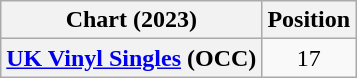<table class="wikitable plainrowheaders sortable" style="text-align:center">
<tr>
<th scope="col">Chart (2023)</th>
<th scope="col">Position</th>
</tr>
<tr>
<th scope="row"><a href='#'>UK Vinyl Singles</a> (OCC)</th>
<td>17</td>
</tr>
</table>
